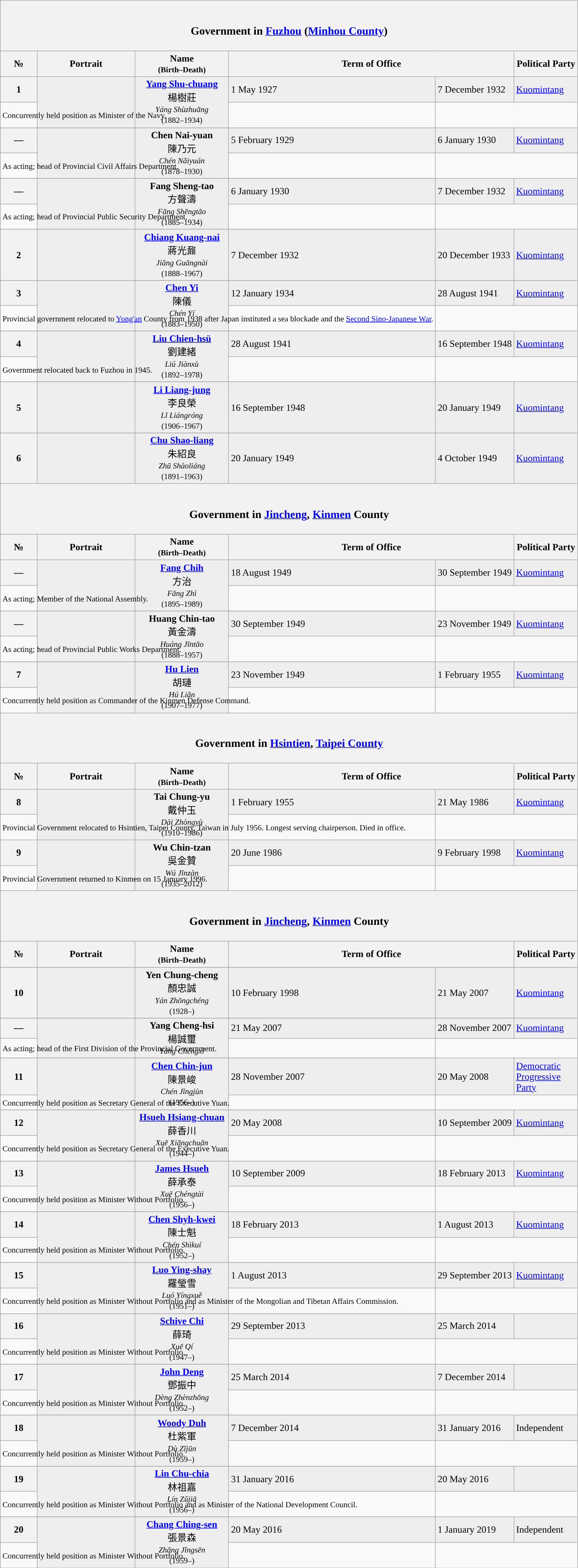<table class="wikitable">
<tr>
<th colspan=6><br><h3>Government in <a href='#'>Fuzhou</a> (<a href='#'>Minhou County</a>)</h3></th>
</tr>
<tr>
<th>№</th>
<th>Portrait</th>
<th width=150px>Name<br><small>(Birth–Death)</small></th>
<th colspan=2 width=200px>Term of Office</th>
<th width=100px>Political Party</th>
</tr>
<tr - bgcolor=#EEEEEE>
<th style="background:">1</th>
<td rowspan=2 align=center></td>
<td rowspan=2 align=center><strong><a href='#'>Yang Shu-chuang</a></strong><br><span>楊樹莊</span><br><small><em>Yáng Shùzhuāng</em><br>(1882–1934)</small></td>
<td>1 May 1927</td>
<td>7 December 1932</td>
<td><a href='#'>Kuomintang</a></td>
</tr>
<tr>
<td colspan=4><small>Concurrently held position as Minister of the Navy.</small></td>
</tr>
<tr ->
</tr>
<tr - bgcolor=#EEEEEE>
<th style="background:">—</th>
<td rowspan=2 align=center></td>
<td rowspan=2 align=center><strong>Chen Nai-yuan</strong><br><span>陳乃元</span><br><small><em>Chén Nǎiyuán</em><br>(1878–1930)</small></td>
<td>5 February 1929</td>
<td>6 January 1930</td>
<td><a href='#'>Kuomintang</a></td>
</tr>
<tr>
<td colspan=4><small>As acting; head of Provincial Civil Affairs Department.</small></td>
</tr>
<tr ->
</tr>
<tr - bgcolor=#EEEEEE>
<th style="background:">—</th>
<td rowspan=2 align=center></td>
<td rowspan=2 align=center><strong>Fang Sheng-tao</strong><br><span>方聲濤</span><br><small><em>Fāng Shēngtāo</em><br>(1885–1934)</small></td>
<td>6 January 1930</td>
<td>7 December 1932</td>
<td><a href='#'>Kuomintang</a></td>
</tr>
<tr>
<td colspan=4><small>As acting; head of Provincial Public Security Department.</small></td>
</tr>
<tr ->
</tr>
<tr - bgcolor=#EEEEEE>
<th style="background:">2</th>
<td align=center></td>
<td align=center><strong><a href='#'>Chiang Kuang-nai</a></strong><br><span>蔣光鼐</span><br><small><em>Jiǎng Guāngnài</em><br>(1888–1967)</small></td>
<td>7 December 1932</td>
<td>20 December 1933</td>
<td><a href='#'>Kuomintang</a></td>
</tr>
<tr ->
</tr>
<tr - bgcolor=#EEEEEE>
<th style="background:">3</th>
<td rowspan=2 align=center></td>
<td rowspan=2 align=center><strong><a href='#'>Chen Yi</a></strong><br><span>陳儀</span><br><small><em>Chén Yí</em><br>(1883–1950)</small></td>
<td>12 January 1934</td>
<td>28 August 1941</td>
<td><a href='#'>Kuomintang</a></td>
</tr>
<tr>
<td colspan=4><small>Provincial government relocated to <a href='#'>Yong'an</a> County from 1938 after Japan instituted a sea blockade and the <a href='#'>Second Sino-Japanese War</a>.</small></td>
</tr>
<tr ->
</tr>
<tr - bgcolor=#EEEEEE>
<th style="background:">4</th>
<td rowspan=2 align=center></td>
<td rowspan=2 align=center><strong><a href='#'>Liu Chien-hsü</a></strong><br><span>劉建緒</span><br><small><em>Liú Jiànxù</em><br>(1892–1978)</small></td>
<td>28 August 1941</td>
<td>16 September 1948</td>
<td><a href='#'>Kuomintang</a></td>
</tr>
<tr>
<td colspan=4><small>Government relocated back to Fuzhou in 1945.</small></td>
</tr>
<tr ->
</tr>
<tr - bgcolor=#EEEEEE>
<th style="background:">5</th>
<td align=center></td>
<td align=center><strong><a href='#'>Li Liang-jung</a></strong><br><span>李良榮</span><br><small><em>Lǐ Liángróng</em><br>(1906–1967)</small></td>
<td>16 September 1948</td>
<td>20 January 1949</td>
<td><a href='#'>Kuomintang</a></td>
</tr>
<tr ->
</tr>
<tr - bgcolor=#EEEEEE>
<th style="background:">6</th>
<td align=center></td>
<td align=center><strong><a href='#'>Chu Shao-liang</a></strong><br><span>朱紹良</span><br><small><em>Zhū Shàoliáng</em><br>(1891–1963)</small></td>
<td>20 January 1949</td>
<td>4 October 1949</td>
<td><a href='#'>Kuomintang</a></td>
</tr>
<tr ->
<th colspan=6><br><h3>Government in  <a href='#'>Jincheng</a>, <a href='#'>Kinmen</a> County</h3></th>
</tr>
<tr>
<th>№</th>
<th>Portrait</th>
<th width=150px>Name<br><small>(Birth–Death)</small></th>
<th colspan=2 width=200px>Term of Office</th>
<th width=100px>Political Party</th>
</tr>
<tr - bgcolor=#EEEEEE>
<th style="background:">—</th>
<td rowspan=2 align=center></td>
<td rowspan=2 align=center><strong><a href='#'>Fang Chih</a></strong><br><span>方治</span><br><small><em>Fāng Zhì</em><br>(1895–1989)</small></td>
<td>18 August 1949</td>
<td>30 September 1949</td>
<td><a href='#'>Kuomintang</a></td>
</tr>
<tr>
<td colspan=4><small>As acting; Member of the National Assembly.</small></td>
</tr>
<tr ->
</tr>
<tr - bgcolor=#EEEEEE>
<th style="background:">—</th>
<td rowspan=2 align=center></td>
<td rowspan=2 align=center><strong>Huang Chin-tao</strong><br><span>黃金濤</span><br><small><em>Huáng Jīntāo</em><br>(1888–1957)</small></td>
<td>30 September 1949</td>
<td>23 November 1949</td>
<td><a href='#'>Kuomintang</a></td>
</tr>
<tr>
<td colspan=4><small>As acting; head of Provincial Public Works Department.</small></td>
</tr>
<tr ->
</tr>
<tr - bgcolor=#EEEEEE>
<th style="background:">7</th>
<td rowspan=2 align=center></td>
<td rowspan=2 align=center><strong><a href='#'>Hu Lien</a></strong><br><span>胡璉</span><br><small><em>Hú Liǎn</em><br>(1907–1977)</small></td>
<td>23 November 1949</td>
<td>1 February 1955</td>
<td><a href='#'>Kuomintang</a></td>
</tr>
<tr>
<td colspan=4><small>Concurrently held position as Commander of the Kinmen Defense Command.</small></td>
</tr>
<tr ->
<th colspan=6><br><h3>Government in <a href='#'>Hsintien</a>, <a href='#'>Taipei County</a></h3></th>
</tr>
<tr>
<th>№</th>
<th>Portrait</th>
<th width=150px>Name<br><small>(Birth–Death)</small></th>
<th colspan=2 width=200px>Term of Office</th>
<th width=100px>Political Party</th>
</tr>
<tr - bgcolor=#EEEEEE>
<th style="background:">8</th>
<td rowspan=2></td>
<td rowspan=2 align=center><strong>Tai Chung-yu</strong><br><span>戴仲玉</span><br><small><em>Dài Zhòngyù</em><br>(1910–1986)</small></td>
<td>1 February 1955</td>
<td>21 May 1986</td>
<td><a href='#'>Kuomintang</a></td>
</tr>
<tr>
<td colspan=4><small>Provincial Government relocated to Hsintien, Taipei County, Taiwan in July 1956. Longest serving chairperson. Died in office.</small></td>
</tr>
<tr - bgcolor=#EEEEEE>
<th style="background:">9</th>
<td rowspan=2></td>
<td rowspan=2 align=center><strong>Wu Chin-tzan</strong><br><span>吳金贊</span><br><small><em>Wú Jīnzàn</em><br>(1935–2012)</small></td>
<td>20 June 1986</td>
<td>9 February 1998</td>
<td><a href='#'>Kuomintang</a></td>
</tr>
<tr>
<td colspan=4><small>Provincial Government returned to Kinmen on 15 January 1996.</small></td>
</tr>
<tr>
<th colspan=6><br><h3>Government in <a href='#'>Jincheng</a>, <a href='#'>Kinmen</a> County</h3></th>
</tr>
<tr>
<th>№</th>
<th>Portrait</th>
<th width=150px>Name<br><small>(Birth–Death)</small></th>
<th colspan=2 width=200px>Term of Office</th>
<th width=100px>Political Party</th>
</tr>
<tr ->
</tr>
<tr - bgcolor=#EEEEEE>
<th style="background:">10</th>
<td></td>
<td align=center><strong>Yen Chung-cheng</strong><br><span>顏忠誠</span><br><small><em>Yán Zhōngchéng</em><br>(1928–)</small></td>
<td>10 February 1998</td>
<td>21 May 2007</td>
<td><a href='#'>Kuomintang</a></td>
</tr>
<tr ->
</tr>
<tr - bgcolor=#EEEEEE>
<th style="background:">—</th>
<td rowspan=2></td>
<td rowspan=2 align=center><strong>Yang Cheng-hsi</strong><br><span>楊誠璽</span><br><small><em>Yáng Chéngxǐ</em></small></td>
<td>21 May 2007</td>
<td>28 November 2007</td>
<td><a href='#'>Kuomintang</a></td>
</tr>
<tr>
<td colspan=4><small>As acting; head of the First Division of the Provincial Government.</small></td>
</tr>
<tr ->
</tr>
<tr - bgcolor=#EEEEEE>
<th style="background:">11</th>
<td rowspan=2></td>
<td rowspan=2 align=center><strong><a href='#'>Chen Chin-jun</a></strong><br><span>陳景峻</span><br><small><em>Chén Jǐngjùn</em><br>(1956–)</small></td>
<td>28 November 2007</td>
<td>20 May 2008</td>
<td><a href='#'>Democratic Progressive Party</a></td>
</tr>
<tr>
<td colspan=4><small>Concurrently held position as Secretary General of the Executive Yuan.</small></td>
</tr>
<tr ->
</tr>
<tr - bgcolor=#EEEEEE>
<th style="background:">12</th>
<td rowspan=2></td>
<td rowspan=2 align=center><strong><a href='#'>Hsueh Hsiang-chuan</a></strong><br><span>薛香川</span><br><small><em>Xuē Xiāngchuān</em><br>(1944–)</small></td>
<td>20 May 2008</td>
<td>10 September 2009</td>
<td><a href='#'>Kuomintang</a></td>
</tr>
<tr>
<td colspan=4><small>Concurrently held position as Secretary General of the Executive Yuan.</small></td>
</tr>
<tr ->
</tr>
<tr - bgcolor=#EEEEEE>
<th style="background:">13</th>
<td rowspan=2></td>
<td rowspan=2 align=center><strong><a href='#'>James Hsueh</a></strong><br><span>薛承泰</span><br><small><em>Xuē Chéngtài</em><br>(1956–)</small></td>
<td>10 September 2009</td>
<td>18 February 2013</td>
<td><a href='#'>Kuomintang</a></td>
</tr>
<tr>
<td colspan=4><small>Concurrently held position as Minister Without Portfolio.</small></td>
</tr>
<tr ->
</tr>
<tr - bgcolor=#EEEEEE>
<th style="background:">14</th>
<td rowspan=2 align=center></td>
<td rowspan=2 align=center><strong><a href='#'>Chen Shyh-kwei</a></strong><br><span>陳士魁</span><br><small><em>Chén Shìkuí</em><br>(1952–)</small></td>
<td>18 February 2013</td>
<td>1 August 2013</td>
<td><a href='#'>Kuomintang</a></td>
</tr>
<tr>
<td colspan=4><small>Concurrently held position as Minister Without Portfolio.</small></td>
</tr>
<tr ->
</tr>
<tr - bgcolor=#EEEEEE>
<th style="background:">15</th>
<td rowspan=2 align=center></td>
<td rowspan=2 align=center><strong><a href='#'>Luo Ying-shay</a></strong><br><span>羅瑩雪</span><br><small><em>Luó Yíngxuě</em><br>(1951–)</small></td>
<td>1 August 2013</td>
<td>29 September 2013</td>
<td><a href='#'>Kuomintang</a></td>
</tr>
<tr>
<td colspan=4><small>Concurrently held position as Minister Without Portfolio and as Minister of the Mongolian and Tibetan Affairs Commission.</small></td>
</tr>
<tr ->
</tr>
<tr - bgcolor=#EEEEEE>
<th style="background:">16</th>
<td rowspan=2></td>
<td rowspan=2 align=center><strong><a href='#'>Schive Chi</a></strong><br><span>薛琦</span><br><small><em>Xuē Qí</em><br>(1947–)</small></td>
<td>29 September 2013</td>
<td>25 March 2014</td>
<td></td>
</tr>
<tr>
<td colspan=4><small>Concurrently held position as Minister Without Portfolio.</small></td>
</tr>
<tr ->
</tr>
<tr - bgcolor=#EEEEEE>
<th style="background:">17</th>
<td rowspan=2 align=center></td>
<td rowspan=2 align=center><strong><a href='#'>John Deng</a></strong><br><span>鄧振中</span><br><small><em>Dèng Zhènzhōng</em><br>(1952–)</small></td>
<td>25 March 2014</td>
<td>7 December 2014</td>
<td></td>
</tr>
<tr>
<td colspan=4><small>Concurrently held position as Minister Without Portfolio.</small></td>
</tr>
<tr ->
</tr>
<tr - bgcolor=#EEEEEE>
<th style="background:">18</th>
<td rowspan=2 align=center></td>
<td rowspan=2 align=center><strong><a href='#'>Woody Duh</a></strong><br><span>杜紫軍</span><br><small><em>Dù Zǐjūn</em><br>(1959–)</small></td>
<td>7 December 2014</td>
<td>31 January 2016</td>
<td>Independent</td>
</tr>
<tr>
<td colspan=4><small>Concurrently held position as Minister Without Portfolio.</small></td>
</tr>
<tr ->
</tr>
<tr - bgcolor=#EEEEEE>
<th style="background:">19</th>
<td rowspan=2 align=center></td>
<td rowspan=2 align=center><strong><a href='#'>Lin Chu-chia</a></strong><br><span>林祖嘉</span><br><small><em>Lín Zǔjiā</em><br>(1956–)</small></td>
<td>31 January 2016</td>
<td>20 May 2016</td>
<td></td>
</tr>
<tr>
<td colspan=4><small>Concurrently held position as Minister Without Portfolio and as Minister of the National Development Council.</small></td>
</tr>
<tr ->
</tr>
<tr - bgcolor=#EEEEEE>
<th style="background:">20</th>
<td rowspan=2 align=center></td>
<td rowspan=2 align=center><strong><a href='#'>Chang Ching-sen</a></strong><br><span>張景森</span><br><small><em>Zhāng Jǐngsēn</em><br>(1959–)</small></td>
<td>20 May 2016</td>
<td>1 January 2019</td>
<td>Independent</td>
</tr>
<tr>
<td colspan=4><small>Concurrently held position as Minister Without Portfolio.</small></td>
</tr>
<tr ->
</tr>
</table>
